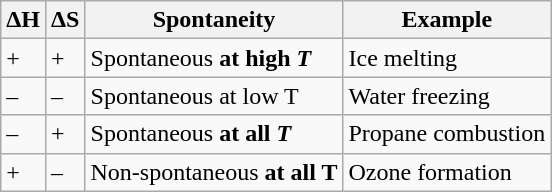<table class="wikitable">
<tr>
<th><strong>ΔH</strong></th>
<th><strong>ΔS</strong></th>
<th><strong>Spontaneity</strong></th>
<th><strong>Example</strong></th>
</tr>
<tr>
<td>+</td>
<td>+</td>
<td>Spontaneous <strong>at high <em>T<strong><em></td>
<td>Ice melting</td>
</tr>
<tr>
<td>–</td>
<td>–</td>
<td>Spontaneous </strong>at low </em>T</em></strong></td>
<td>Water freezing</td>
</tr>
<tr>
<td>–</td>
<td>+</td>
<td>Spontaneous <strong>at all <em>T<strong><em></td>
<td>Propane combustion</td>
</tr>
<tr>
<td>+</td>
<td>–</td>
<td></strong>Non-spontaneous<strong> at all </em>T<em></td>
<td>Ozone formation</td>
</tr>
</table>
